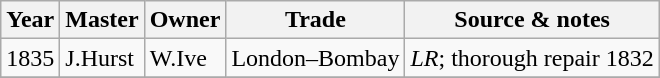<table class=" wikitable">
<tr>
<th>Year</th>
<th>Master</th>
<th>Owner</th>
<th>Trade</th>
<th>Source & notes</th>
</tr>
<tr>
<td>1835</td>
<td>J.Hurst</td>
<td>W.Ive</td>
<td>London–Bombay</td>
<td><em>LR</em>; thorough repair 1832</td>
</tr>
<tr>
</tr>
</table>
